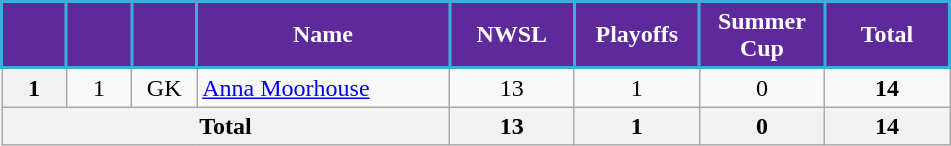<table class="wikitable" style="text-align:center;">
<tr>
<th style="background:#5E299A; color:white; border:2px solid #3aadd9; width:35px;"></th>
<th style="background:#5E299A; color:white; border:2px solid #3aadd9; width:35px;"></th>
<th style="background:#5E299A; color:white; border:2px solid #3aadd9; width:35px;"></th>
<th style="background:#5E299A; color:white; border:2px solid #3aadd9; width:160px;">Name</th>
<th style="background:#5E299A; color:white; border:2px solid #3aadd9; width:75px;">NWSL</th>
<th style="background:#5E299A; color:white; border:2px solid #3aadd9; width:75px;">Playoffs</th>
<th style="background:#5E299A; color:white; border:2px solid #3aadd9; width:75px;">Summer Cup</th>
<th style="background:#5E299A; color:white; border:2px solid #3aadd9; width:75px;">Total</th>
</tr>
<tr>
<th>1</th>
<td>1</td>
<td>GK</td>
<td align="left"> <a href='#'>Anna Moorhouse</a></td>
<td>13</td>
<td>1</td>
<td>0</td>
<td><strong>14</strong></td>
</tr>
<tr>
<th colspan="4">Total</th>
<th>13</th>
<th>1</th>
<th>0</th>
<th>14</th>
</tr>
</table>
